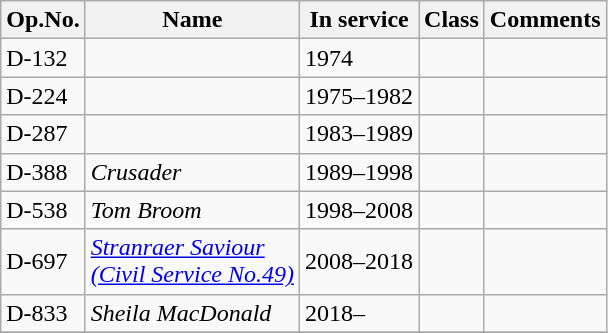<table class="wikitable">
<tr>
<th>Op.No.</th>
<th>Name</th>
<th>In service</th>
<th>Class</th>
<th>Comments</th>
</tr>
<tr>
<td>D-132</td>
<td></td>
<td>1974</td>
<td></td>
<td></td>
</tr>
<tr>
<td>D-224</td>
<td></td>
<td>1975–1982</td>
<td></td>
<td></td>
</tr>
<tr>
<td>D-287</td>
<td></td>
<td>1983–1989</td>
<td></td>
<td></td>
</tr>
<tr>
<td>D-388</td>
<td><em>Crusader</em></td>
<td>1989–1998</td>
<td></td>
<td></td>
</tr>
<tr>
<td>D-538</td>
<td><em>Tom Broom</em></td>
<td>1998–2008</td>
<td></td>
<td></td>
</tr>
<tr>
<td>D-697</td>
<td><a href='#'><em>Stranraer Saviour<br>(Civil Service No.49)</em></a></td>
<td>2008–2018</td>
<td></td>
<td></td>
</tr>
<tr>
<td>D-833</td>
<td><em>Sheila MacDonald</em></td>
<td>2018–</td>
<td></td>
<td></td>
</tr>
<tr>
</tr>
</table>
